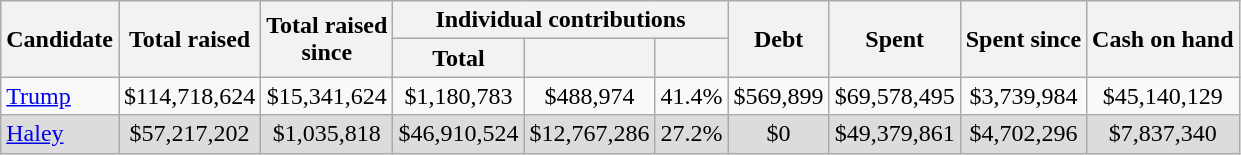<table class="wikitable sortable" style="text-align:center;">
<tr>
<th scope="col" rowspan=2>Candidate</th>
<th scope="col" data-sort-type=currency rowspan=2>Total raised</th>
<th scope="col" data-sort-type=currency rowspan=2>Total raised<br>since </th>
<th scope="col" colspan=3>Individual contributions</th>
<th scope="col" data-sort-type=currency rowspan=2>Debt</th>
<th scope="col" data-sort-type=currency rowspan=2>Spent</th>
<th scope="col" data-sort-type=currency rowspan=2>Spent since<br></th>
<th scope="col" data-sort-type=currency rowspan=2>Cash on hand</th>
</tr>
<tr>
<th scope="col" data-sort-type=currency>Total</th>
<th scope="col" data-sort-type=currency></th>
<th scope="col" data-sort-type=number></th>
</tr>
<tr>
<td style="text-align: left;"><a href='#'>Trump</a></td>
<td>$114,718,624</td>
<td>$15,341,624</td>
<td>$1,180,783</td>
<td>$488,974</td>
<td>41.4%</td>
<td>$569,899</td>
<td>$69,578,495</td>
<td>$3,739,984</td>
<td>$45,140,129</td>
</tr>
<tr style=background:gainsboro>
<td style="text-align: left;"><a href='#'>Haley</a></td>
<td>$57,217,202</td>
<td>$1,035,818</td>
<td>$46,910,524</td>
<td>$12,767,286</td>
<td>27.2%</td>
<td>$0</td>
<td>$49,379,861</td>
<td>$4,702,296</td>
<td>$7,837,340</td>
</tr>
</table>
